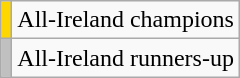<table class="wikitable" style="text-align:center;">
<tr>
<td style="background-color:#FFD700"></td>
<td>All-Ireland champions</td>
</tr>
<tr>
<td style="background-color:#C0C0C0"></td>
<td>All-Ireland runners-up</td>
</tr>
</table>
